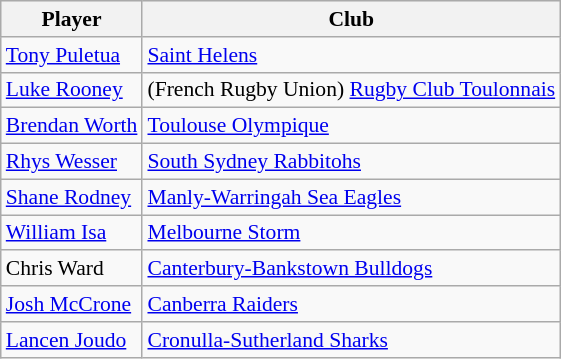<table class="wikitable" style="font-size:90%">
<tr bgcolor="#efefef">
<th>Player</th>
<th>Club</th>
</tr>
<tr>
<td><a href='#'>Tony Puletua</a></td>
<td><a href='#'>Saint Helens</a></td>
</tr>
<tr>
<td><a href='#'>Luke Rooney</a></td>
<td>(French Rugby Union) <a href='#'>Rugby Club Toulonnais</a></td>
</tr>
<tr>
<td><a href='#'>Brendan Worth</a></td>
<td><a href='#'>Toulouse Olympique</a></td>
</tr>
<tr>
<td><a href='#'>Rhys Wesser</a></td>
<td><a href='#'>South Sydney Rabbitohs</a></td>
</tr>
<tr>
<td><a href='#'>Shane Rodney</a></td>
<td><a href='#'>Manly-Warringah Sea Eagles</a></td>
</tr>
<tr>
<td><a href='#'>William Isa</a></td>
<td><a href='#'>Melbourne Storm</a></td>
</tr>
<tr>
<td>Chris Ward</td>
<td><a href='#'>Canterbury-Bankstown Bulldogs</a></td>
</tr>
<tr>
<td><a href='#'>Josh McCrone</a></td>
<td><a href='#'>Canberra Raiders</a></td>
</tr>
<tr>
<td><a href='#'>Lancen Joudo</a></td>
<td><a href='#'>Cronulla-Sutherland Sharks</a></td>
</tr>
</table>
